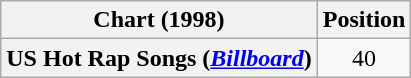<table class="wikitable sortable plainrowheaders" style="text-align:center">
<tr>
<th scope="col">Chart (1998)</th>
<th scope="col">Position</th>
</tr>
<tr>
<th scope="row">US Hot Rap Songs (<em><a href='#'>Billboard</a></em>)</th>
<td>40</td>
</tr>
</table>
